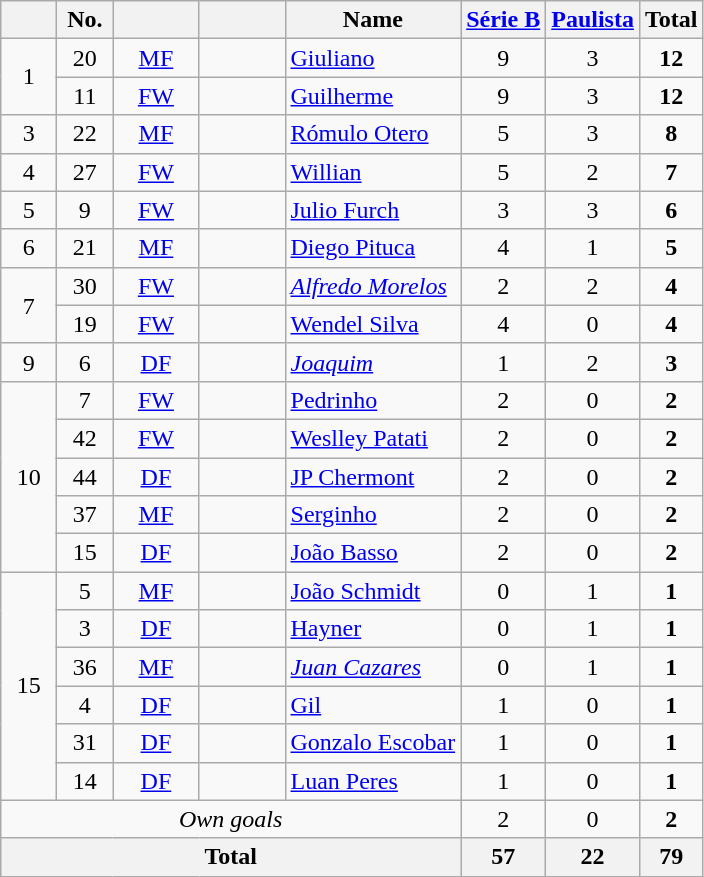<table class="wikitable sortable" style="text-align:center;">
<tr>
<th width="30"></th>
<th width="30">No.</th>
<th width="50"></th>
<th width="50"></th>
<th>Name</th>
<th><a href='#'>Série B</a></th>
<th><a href='#'>Paulista</a></th>
<th>Total</th>
</tr>
<tr>
<td rowspan=2>1</td>
<td>20</td>
<td><a href='#'>MF</a></td>
<td></td>
<td align=left><a href='#'>Giuliano</a></td>
<td>9</td>
<td>3</td>
<td><strong>12</strong></td>
</tr>
<tr>
<td>11</td>
<td><a href='#'>FW</a></td>
<td></td>
<td align=left><a href='#'>Guilherme</a></td>
<td>9</td>
<td>3</td>
<td><strong>12</strong></td>
</tr>
<tr>
<td>3</td>
<td>22</td>
<td><a href='#'>MF</a></td>
<td></td>
<td align=left><a href='#'>Rómulo Otero</a></td>
<td>5</td>
<td>3</td>
<td><strong>8</strong></td>
</tr>
<tr>
<td>4</td>
<td>27</td>
<td><a href='#'>FW</a></td>
<td></td>
<td align=left><a href='#'>Willian</a></td>
<td>5</td>
<td>2</td>
<td><strong>7</strong></td>
</tr>
<tr>
<td>5</td>
<td>9</td>
<td><a href='#'>FW</a></td>
<td></td>
<td align=left><a href='#'>Julio Furch</a></td>
<td>3</td>
<td>3</td>
<td><strong>6</strong></td>
</tr>
<tr>
<td>6</td>
<td>21</td>
<td><a href='#'>MF</a></td>
<td></td>
<td align=left><a href='#'>Diego Pituca</a></td>
<td>4</td>
<td>1</td>
<td><strong>5</strong></td>
</tr>
<tr>
<td rowspan=2>7</td>
<td>30</td>
<td><a href='#'>FW</a></td>
<td></td>
<td align=left><em><a href='#'>Alfredo Morelos</a></em></td>
<td>2</td>
<td>2</td>
<td><strong>4</strong></td>
</tr>
<tr>
<td>19</td>
<td><a href='#'>FW</a></td>
<td></td>
<td align=left><a href='#'>Wendel Silva</a></td>
<td>4</td>
<td>0</td>
<td><strong>4</strong></td>
</tr>
<tr>
<td>9</td>
<td>6</td>
<td><a href='#'>DF</a></td>
<td></td>
<td align=left><em><a href='#'>Joaquim</a></em></td>
<td>1</td>
<td>2</td>
<td><strong>3</strong></td>
</tr>
<tr>
<td rowspan=5>10</td>
<td>7</td>
<td><a href='#'>FW</a></td>
<td></td>
<td align=left><a href='#'>Pedrinho</a></td>
<td>2</td>
<td>0</td>
<td><strong>2</strong></td>
</tr>
<tr>
<td>42</td>
<td><a href='#'>FW</a></td>
<td></td>
<td align=left><a href='#'>Weslley Patati</a></td>
<td>2</td>
<td>0</td>
<td><strong>2</strong></td>
</tr>
<tr>
<td>44</td>
<td><a href='#'>DF</a></td>
<td></td>
<td align=left><a href='#'>JP Chermont</a></td>
<td>2</td>
<td>0</td>
<td><strong>2</strong></td>
</tr>
<tr>
<td>37</td>
<td><a href='#'>MF</a></td>
<td></td>
<td align=left><a href='#'>Serginho</a></td>
<td>2</td>
<td>0</td>
<td><strong>2</strong></td>
</tr>
<tr>
<td>15</td>
<td><a href='#'>DF</a></td>
<td></td>
<td align=left><a href='#'>João Basso</a></td>
<td>2</td>
<td>0</td>
<td><strong>2</strong></td>
</tr>
<tr>
<td rowspan=6>15</td>
<td>5</td>
<td><a href='#'>MF</a></td>
<td></td>
<td align=left><a href='#'>João Schmidt</a></td>
<td>0</td>
<td>1</td>
<td><strong>1</strong></td>
</tr>
<tr>
<td>3</td>
<td><a href='#'>DF</a></td>
<td></td>
<td align=left><a href='#'>Hayner</a></td>
<td>0</td>
<td>1</td>
<td><strong>1</strong></td>
</tr>
<tr>
<td>36</td>
<td><a href='#'>MF</a></td>
<td></td>
<td align=left><em><a href='#'>Juan Cazares</a></em></td>
<td>0</td>
<td>1</td>
<td><strong>1</strong></td>
</tr>
<tr>
<td>4</td>
<td><a href='#'>DF</a></td>
<td></td>
<td align=left><a href='#'>Gil</a></td>
<td>1</td>
<td>0</td>
<td><strong>1</strong></td>
</tr>
<tr>
<td>31</td>
<td><a href='#'>DF</a></td>
<td></td>
<td align=left><a href='#'>Gonzalo Escobar</a></td>
<td>1</td>
<td>0</td>
<td><strong>1</strong></td>
</tr>
<tr>
<td>14</td>
<td><a href='#'>DF</a></td>
<td></td>
<td align=left><a href='#'>Luan Peres</a></td>
<td>1</td>
<td>0</td>
<td><strong>1</strong></td>
</tr>
<tr>
<td colspan=5><em>Own goals</em></td>
<td>2</td>
<td>0</td>
<td><strong>2</strong></td>
</tr>
<tr>
<th colspan=5>Total</th>
<th>57</th>
<th>22</th>
<th>79</th>
</tr>
</table>
